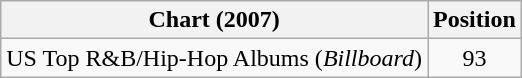<table class="wikitable plainrowheaders">
<tr>
<th>Chart (2007)</th>
<th>Position</th>
</tr>
<tr>
<td>US Top R&B/Hip-Hop Albums (<em>Billboard</em>)</td>
<td style="text-align:center">93</td>
</tr>
</table>
